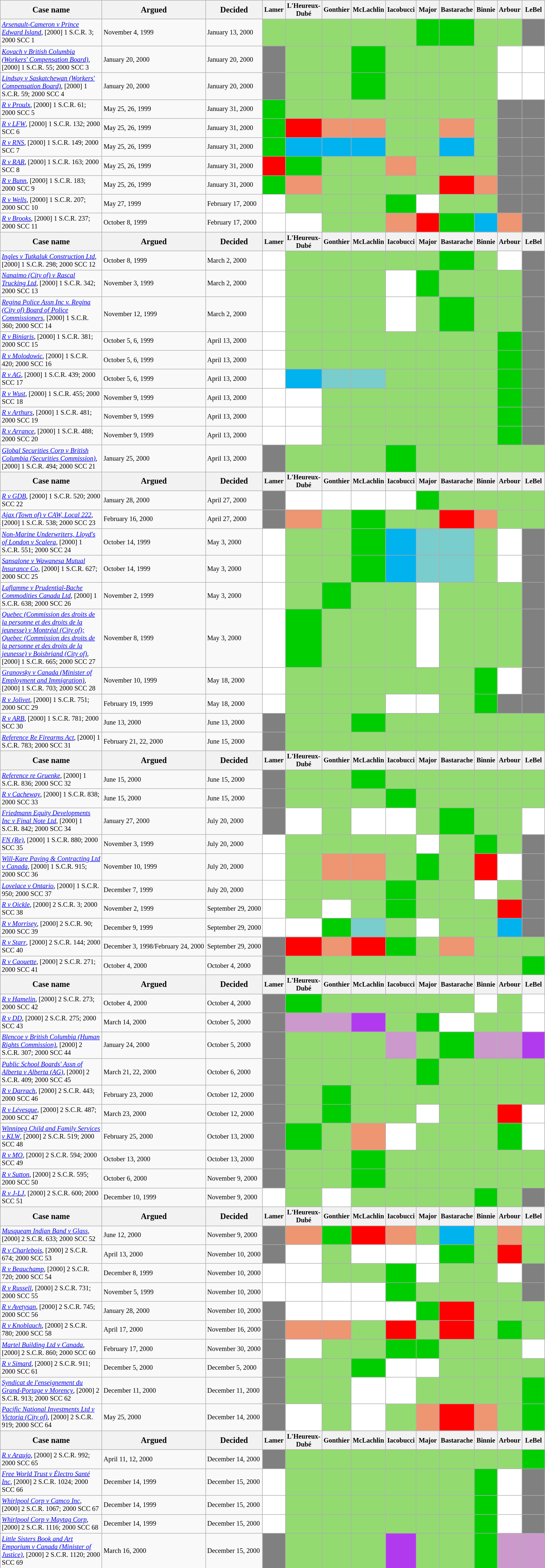<table class="wikitable" style="font-size:85%">
<tr>
<th style="font-size:120%;">Case name</th>
<th style="font-size:120%;">Argued</th>
<th style="font-size:120%;">Decided</th>
<th style="width:40px">Lamer</th>
<th style="width:40px">L'Heureux-<br>Dubé</th>
<th style="width:40px">Gonthier</th>
<th style="width:40px">McLachlin</th>
<th style="width:40px">Iacobucci</th>
<th style="width:40px">Major</th>
<th style="width:40px">Bastarache</th>
<th style="width:40px">Binnie</th>
<th style="width:40px">Arbour</th>
<th style="width:40px">LeBel</th>
</tr>
<tr>
<td style="width:200px"><em><a href='#'>Arsenault-Cameron v Prince Edward Island</a></em>, [2000] 1 S.C.R. 3; 2000 SCC 1 </td>
<td>November 4, 1999</td>
<td>January 13, 2000</td>
<td style="background:#93DB70"></td>
<td style="background:#93DB70"></td>
<td style="background:#93DB70"></td>
<td style="background:#93DB70"></td>
<td style="background:#93DB70"></td>
<td style="background:#00cd00"></td>
<td style="background:#00cd00"></td>
<td style="background:#93DB70"></td>
<td style="background:#93DB70"></td>
<td style="background:gray"></td>
</tr>
<tr>
<td style="width:200px"><em><a href='#'>Kovach v British Columbia (Workers' Compensation Board)</a></em>, [2000] 1 S.C.R. 55; 2000 SCC 3 </td>
<td>January 20, 2000</td>
<td>January 20, 2000</td>
<td style="background:gray"></td>
<td style="background:#93DB70"></td>
<td style="background:#93DB70"></td>
<td style="background:#00cd00"></td>
<td style="background:#93DB70"></td>
<td style="background:#93DB70"></td>
<td style="background:#93DB70"></td>
<td style="background:#93DB70"></td>
<td style="background:white"></td>
<td style="background:white"></td>
</tr>
<tr>
<td style="width:200px"><em><a href='#'>Lindsay v Saskatchewan (Workers' Compensation Board)</a></em>, [2000] 1 S.C.R. 59; 2000 SCC 4 </td>
<td>January 20, 2000</td>
<td>January 20, 2000</td>
<td style="background:gray"></td>
<td style="background:#93DB70"></td>
<td style="background:#93DB70"></td>
<td style="background:#00cd00"></td>
<td style="background:#93DB70"></td>
<td style="background:#93DB70"></td>
<td style="background:#93DB70"></td>
<td style="background:#93DB70"></td>
<td style="background:white"></td>
<td style="background:white"></td>
</tr>
<tr>
<td style="width:200px"><em><a href='#'>R v Proulx</a></em>, [2000] 1 S.C.R. 61; 2000 SCC 5 </td>
<td>May 25, 26, 1999</td>
<td>January 31, 2000</td>
<td style="background:#00cd00"></td>
<td style="background:#93DB70"></td>
<td style="background:#93DB70"></td>
<td style="background:#93DB70"></td>
<td style="background:#93DB70"></td>
<td style="background:#93DB70"></td>
<td style="background:#93DB70"></td>
<td style="background:#93DB70"></td>
<td style="background:gray"></td>
<td style="background:gray"></td>
</tr>
<tr>
<td style="width:200px"><em><a href='#'>R v LFW</a></em>, [2000] 1 S.C.R. 132; 2000 SCC 6 </td>
<td>May 25, 26, 1999</td>
<td>January 31, 2000</td>
<td style="background:#00cd00"></td>
<td style="background:red"></td>
<td style="background:#EE9572"></td>
<td style="background:#EE9572"></td>
<td style="background:#93DB70"></td>
<td style="background:#93DB70"></td>
<td style="background:#EE9572"></td>
<td style="background:#93DB70"></td>
<td style="background:gray"></td>
<td style="background:gray"></td>
</tr>
<tr>
<td style="width:200px"><em><a href='#'>R v RNS</a></em>, [2000] 1 S.C.R. 149; 2000 SCC 7 </td>
<td>May 25, 26, 1999</td>
<td>January 31, 2000</td>
<td style="background:#00cd00"></td>
<td style="background:#00B2EE"></td>
<td style="background:#00B2EE"></td>
<td style="background:#00B2EE"></td>
<td style="background:#93DB70"></td>
<td style="background:#93DB70"></td>
<td style="background:#00B2EE"></td>
<td style="background:#93DB70"></td>
<td style="background:gray"></td>
<td style="background:gray"></td>
</tr>
<tr>
<td style="width:200px"><em><a href='#'>R v RAR</a></em>, [2000] 1 S.C.R. 163; 2000 SCC 8 </td>
<td>May 25, 26, 1999</td>
<td>January 31, 2000</td>
<td style="background:red"></td>
<td style="background:#00cd00"></td>
<td style="background:#93DB70"></td>
<td style="background:#93DB70"></td>
<td style="background:#EE9572"></td>
<td style="background:#93DB70"></td>
<td style="background:#93DB70"></td>
<td style="background:#93DB70"></td>
<td style="background:gray"></td>
<td style="background:gray"></td>
</tr>
<tr>
<td style="width:200px"><em><a href='#'>R v Bunn</a></em>, [2000] 1 S.C.R. 183; 2000 SCC 9 </td>
<td>May 25, 26, 1999</td>
<td>January 31, 2000</td>
<td style="background:#00cd00"></td>
<td style="background:#EE9572"></td>
<td style="background:#93DB70"></td>
<td style="background:#93DB70"></td>
<td style="background:#93DB70"></td>
<td style="background:#93DB70"></td>
<td style="background:red"></td>
<td style="background:#EE9572"></td>
<td style="background:gray"></td>
<td style="background:gray"></td>
</tr>
<tr>
<td style="width:200px"><em><a href='#'>R v Wells</a></em>, [2000] 1 S.C.R. 207; 2000 SCC 10 </td>
<td>May 27, 1999</td>
<td>February 17, 2000</td>
<td style="background:white"></td>
<td style="background:#93DB70"></td>
<td style="background:#93DB70"></td>
<td style="background:#93DB70"></td>
<td style="background:#00cd00"></td>
<td style="background:white"></td>
<td style="background:#93DB70"></td>
<td style="background:#93DB70"></td>
<td style="background:gray"></td>
<td style="background:gray"></td>
</tr>
<tr>
<td style="width:200px"><em><a href='#'>R v Brooks</a></em>, [2000] 1 S.C.R. 237; 2000 SCC 11 </td>
<td>October 8, 1999</td>
<td>February 17, 2000</td>
<td style="background:white"></td>
<td style="background:white"></td>
<td style="background:#93DB70"></td>
<td style="background:#93DB70"></td>
<td style="background:#EE9572"></td>
<td style="background:red"></td>
<td style="background:#00cd00"></td>
<td style="background:#00B2EE"></td>
<td style="background:#EE9572"></td>
<td style="background:gray"></td>
</tr>
<tr>
<th style="font-size:120%;">Case name</th>
<th style="font-size:120%;">Argued</th>
<th style="font-size:120%;">Decided</th>
<th style="width:40px">Lamer</th>
<th style="width:40px">L'Heureux-<br>Dubé</th>
<th style="width:40px">Gonthier</th>
<th style="width:40px">McLachlin</th>
<th style="width:40px">Iacobucci</th>
<th style="width:40px">Major</th>
<th style="width:40px">Bastarache</th>
<th style="width:40px">Binnie</th>
<th style="width:40px">Arbour</th>
<th style="width:40px">LeBel</th>
</tr>
<tr>
<td style="width:200px"><em><a href='#'>Ingles v Tutkaluk Construction Ltd</a></em>, [2000] 1 S.C.R. 298; 2000 SCC 12 </td>
<td>October 8, 1999</td>
<td>March 2, 2000</td>
<td style="background:white"></td>
<td style="background:#93DB70"></td>
<td style="background:#93DB70"></td>
<td style="background:#93DB70"></td>
<td style="background:#93DB70"></td>
<td style="background:#93DB70"></td>
<td style="background:#00cd00"></td>
<td style="background:#93DB70"></td>
<td style="background:white"></td>
<td style="background:gray"></td>
</tr>
<tr>
<td style="width:200px"><em><a href='#'>Nanaimo (City of) v Rascal Trucking Ltd</a></em>, [2000] 1 S.C.R. 342; 2000 SCC 13 </td>
<td>November 3, 1999</td>
<td>March 2, 2000</td>
<td style="background:white"></td>
<td style="background:#93DB70"></td>
<td style="background:#93DB70"></td>
<td style="background:#93DB70"></td>
<td style="background:white"></td>
<td style="background:#00cd00"></td>
<td style="background:#93DB70"></td>
<td style="background:#93DB70"></td>
<td style="background:#93DB70"></td>
<td style="background:gray"></td>
</tr>
<tr>
<td style="width:200px"><em><a href='#'>Regina Police Assn Inc v. Regina (City of) Board of Police Commissioners</a></em>, [2000] 1 S.C.R. 360; 2000 SCC 14 </td>
<td>November 12, 1999</td>
<td>March 2, 2000</td>
<td style="background:white"></td>
<td style="background:#93DB70"></td>
<td style="background:#93DB70"></td>
<td style="background:#93DB70"></td>
<td style="background:white"></td>
<td style="background:#93DB70"></td>
<td style="background:#00cd00"></td>
<td style="background:#93DB70"></td>
<td style="background:#93DB70"></td>
<td style="background:gray"></td>
</tr>
<tr>
<td style="width:200px"><em><a href='#'>R v Biniaris</a></em>, [2000] 1 S.C.R. 381; 2000 SCC 15 </td>
<td>October 5, 6, 1999</td>
<td>April 13, 2000</td>
<td style="background:white"></td>
<td style="background:#93DB70"></td>
<td style="background:#93DB70"></td>
<td style="background:#93DB70"></td>
<td style="background:#93DB70"></td>
<td style="background:#93DB70"></td>
<td style="background:#93DB70"></td>
<td style="background:#93DB70"></td>
<td style="background:#00cd00"></td>
<td style="background:gray"></td>
</tr>
<tr>
<td style="width:200px"><em><a href='#'>R v Molodowic</a></em>, [2000] 1 S.C.R. 420; 2000 SCC 16 </td>
<td>October 5, 6, 1999</td>
<td>April 13, 2000</td>
<td style="background:white"></td>
<td style="background:#93DB70"></td>
<td style="background:#93DB70"></td>
<td style="background:#93DB70"></td>
<td style="background:#93DB70"></td>
<td style="background:#93DB70"></td>
<td style="background:#93DB70"></td>
<td style="background:#93DB70"></td>
<td style="background:#00cd00"></td>
<td style="background:gray"></td>
</tr>
<tr>
<td style="width:200px"><em><a href='#'>R v AG</a></em>, [2000] 1 S.C.R. 439; 2000 SCC 17 </td>
<td>October 5, 6, 1999</td>
<td>April 13, 2000</td>
<td style="background:white"></td>
<td style="background:#00B2EE"></td>
<td style="background:#79CDCD"></td>
<td style="background:#79CDCD"></td>
<td style="background:#93DB70"></td>
<td style="background:#93DB70"></td>
<td style="background:#93DB70"></td>
<td style="background:#93DB70"></td>
<td style="background:#00cd00"></td>
<td style="background:gray"></td>
</tr>
<tr>
<td style="width:200px"><em><a href='#'>R v Wust</a></em>, [2000] 1 S.C.R. 455; 2000 SCC 18 </td>
<td>November 9, 1999</td>
<td>April 13, 2000</td>
<td style="background:white"></td>
<td style="background:white"></td>
<td style="background:#93DB70"></td>
<td style="background:#93DB70"></td>
<td style="background:#93DB70"></td>
<td style="background:#93DB70"></td>
<td style="background:#93DB70"></td>
<td style="background:#93DB70"></td>
<td style="background:#00cd00"></td>
<td style="background:gray"></td>
</tr>
<tr>
<td style="width:200px"><em><a href='#'>R v Arthurs</a></em>, [2000] 1 S.C.R. 481; 2000 SCC 19 </td>
<td>November 9, 1999</td>
<td>April 13, 2000</td>
<td style="background:white"></td>
<td style="background:white"></td>
<td style="background:#93DB70"></td>
<td style="background:#93DB70"></td>
<td style="background:#93DB70"></td>
<td style="background:#93DB70"></td>
<td style="background:#93DB70"></td>
<td style="background:#93DB70"></td>
<td style="background:#00cd00"></td>
<td style="background:gray"></td>
</tr>
<tr>
<td style="width:200px"><em><a href='#'>R v Arrance</a></em>, [2000] 1 S.C.R. 488; 2000 SCC 20 </td>
<td>November 9, 1999</td>
<td>April 13, 2000</td>
<td style="background:white"></td>
<td style="background:white"></td>
<td style="background:#93DB70"></td>
<td style="background:#93DB70"></td>
<td style="background:#93DB70"></td>
<td style="background:#93DB70"></td>
<td style="background:#93DB70"></td>
<td style="background:#93DB70"></td>
<td style="background:#00cd00"></td>
<td style="background:gray"></td>
</tr>
<tr>
<td style="width:200px"><em><a href='#'>Global Securities Corp v British Columbia (Securities Commission)</a></em>, [2000] 1 S.C.R. 494; 2000 SCC 21 </td>
<td>January 25, 2000</td>
<td>April 13, 2000</td>
<td style="background:gray"></td>
<td style="background:#93DB70"></td>
<td style="background:#93DB70"></td>
<td style="background:#93DB70"></td>
<td style="background:#00cd00"></td>
<td style="background:#93DB70"></td>
<td style="background:#93DB70"></td>
<td style="background:#93DB70"></td>
<td style="background:#93DB70"></td>
<td style="background:#93DB70"></td>
</tr>
<tr>
<th style="font-size:120%;">Case name</th>
<th style="font-size:120%;">Argued</th>
<th style="font-size:120%;">Decided</th>
<th style="width:40px">Lamer</th>
<th style="width:40px">L'Heureux-<br>Dubé</th>
<th style="width:40px">Gonthier</th>
<th style="width:40px">McLachlin</th>
<th style="width:40px">Iacobucci</th>
<th style="width:40px">Major</th>
<th style="width:40px">Bastarache</th>
<th style="width:40px">Binnie</th>
<th style="width:40px">Arbour</th>
<th style="width:40px">LeBel</th>
</tr>
<tr>
<td style="width:200px"><em><a href='#'>R v GDB</a></em>, [2000] 1 S.C.R. 520; 2000 SCC 22 </td>
<td>January 28, 2000</td>
<td>April 27, 2000</td>
<td style="background:gray"></td>
<td style="background:white"></td>
<td style="background:white"></td>
<td style="background:white"></td>
<td style="background:white"></td>
<td style="background:#00cd00"></td>
<td style="background:#93DB70"></td>
<td style="background:#93DB70"></td>
<td style="background:#93DB70"></td>
<td style="background:#93DB70"></td>
</tr>
<tr>
<td style="width:200px"><em><a href='#'>Ajax (Town of) v CAW, Local 222</a></em>, [2000] 1 S.C.R. 538; 2000 SCC 23 </td>
<td>February 16, 2000</td>
<td>April 27, 2000</td>
<td style="background:gray"></td>
<td style="background:#EE9572"></td>
<td style="background:#93DB70"></td>
<td style="background:#00cd00"></td>
<td style="background:#93DB70"></td>
<td style="background:#93DB70"></td>
<td style="background:red"></td>
<td style="background:#EE9572"></td>
<td style="background:#93DB70"></td>
<td style="background:#93DB70"></td>
</tr>
<tr>
<td style="width:200px"><em><a href='#'>Non-Marine Underwriters, Lloyd's of London v Scalera</a></em>, [2000] 1 S.C.R. 551; 2000 SCC 24 </td>
<td>October 14, 1999</td>
<td>May 3, 2000</td>
<td style="background:white"></td>
<td style="background:#93DB70"></td>
<td style="background:#93DB70"></td>
<td style="background:#00cd00"></td>
<td style="background:#00B2EE"></td>
<td style="background:#79CDCD"></td>
<td style="background:#79CDCD"></td>
<td style="background:#93DB70"></td>
<td style="background:white"></td>
<td style="background:gray"></td>
</tr>
<tr>
<td style="width:200px"><em><a href='#'>Sansalone v Wawanesa Mutual Insurance Co</a></em>, [2000] 1 S.C.R. 627; 2000 SCC 25 </td>
<td>October 14, 1999</td>
<td>May 3, 2000</td>
<td style="background:white"></td>
<td style="background:#93DB70"></td>
<td style="background:#93DB70"></td>
<td style="background:#00cd00"></td>
<td style="background:#00B2EE"></td>
<td style="background:#79CDCD"></td>
<td style="background:#79CDCD"></td>
<td style="background:#93DB70"></td>
<td style="background:white"></td>
<td style="background:gray"></td>
</tr>
<tr>
<td style="width:200px"><em><a href='#'>Laflamme v Prudential-Bache Commodities Canada Ltd</a></em>, [2000] 1 S.C.R. 638; 2000 SCC 26 </td>
<td>November 2, 1999</td>
<td>May 3, 2000</td>
<td style="background:white"></td>
<td style="background:#93DB70"></td>
<td style="background:#00cd00"></td>
<td style="background:#93DB70"></td>
<td style="background:#93DB70"></td>
<td style="background:white"></td>
<td style="background:#93DB70"></td>
<td style="background:#93DB70"></td>
<td style="background:#93DB70"></td>
<td style="background:gray"></td>
</tr>
<tr>
<td style="width:200px"><em><a href='#'>Quebec (Commission des droits de la personne et des droits de la jeunesse) v Montréal (City of); Quebec (Commission des droits de la personne et des droits de la jeunesse) v Boisbriand (City of)</a></em>, [2000] 1 S.C.R. 665; 2000 SCC 27 </td>
<td>November 8, 1999</td>
<td>May 3, 2000</td>
<td style="background:white"></td>
<td style="background:#00cd00"></td>
<td style="background:#93DB70"></td>
<td style="background:#93DB70"></td>
<td style="background:#93DB70"></td>
<td style="background:white"></td>
<td style="background:#93DB70"></td>
<td style="background:#93DB70"></td>
<td style="background:#93DB70"></td>
<td style="background:gray"></td>
</tr>
<tr>
<td style="width:200px"><em><a href='#'>Granovsky v Canada (Minister of Employment and Immigration)</a></em>, [2000] 1 S.C.R. 703; 2000 SCC 28 </td>
<td>November 10, 1999</td>
<td>May 18, 2000</td>
<td style="background:white"></td>
<td style="background:#93DB70"></td>
<td style="background:#93DB70"></td>
<td style="background:#93DB70"></td>
<td style="background:#93DB70"></td>
<td style="background:#93DB70"></td>
<td style="background:#93DB70"></td>
<td style="background:#00cd00"></td>
<td style="background:white"></td>
<td style="background:gray"></td>
</tr>
<tr>
<td style="width:200px"><em><a href='#'>R v Jolivet</a></em>, [2000] 1 S.C.R. 751; 2000 SCC 29 </td>
<td>February 19, 1999</td>
<td>May 18, 2000</td>
<td style="background:white"></td>
<td style="background:#93DB70"></td>
<td style="background:#93DB70"></td>
<td style="background:#93DB70"></td>
<td style="background:white"></td>
<td style="background:white"></td>
<td style="background:#93DB70"></td>
<td style="background:#00cd00"></td>
<td style="background:gray"></td>
<td style="background:gray"></td>
</tr>
<tr>
<td style="width:200px"><em><a href='#'>R v ARB</a></em>, [2000] 1 S.C.R. 781; 2000 SCC 30 </td>
<td>June 13, 2000</td>
<td>June 13, 2000</td>
<td style="background:gray"></td>
<td style="background:#93DB70"></td>
<td style="background:#93DB70"></td>
<td style="background:#00cd00"></td>
<td style="background:#93DB70"></td>
<td style="background:#93DB70"></td>
<td style="background:#93DB70"></td>
<td style="background:#93DB70"></td>
<td style="background:#93DB70"></td>
<td style="background:#93DB70"></td>
</tr>
<tr>
<td style="width:200px"><em><a href='#'>Reference Re Firearms Act</a></em>, [2000] 1 S.C.R. 783; 2000 SCC 31 </td>
<td>February 21, 22, 2000</td>
<td>June 15, 2000</td>
<td style="background:gray"></td>
<td style="background:#93DB70"></td>
<td style="background:#93DB70"></td>
<td style="background:#93DB70"></td>
<td style="background:#93DB70"></td>
<td style="background:#93DB70"></td>
<td style="background:#93DB70"></td>
<td style="background:#93DB70"></td>
<td style="background:#93DB70"></td>
<td style="background:#93DB70"></td>
</tr>
<tr>
<th style="font-size:120%;">Case name</th>
<th style="font-size:120%;">Argued</th>
<th style="font-size:120%;">Decided</th>
<th style="width:40px">Lamer</th>
<th style="width:40px">L'Heureux-<br>Dubé</th>
<th style="width:40px">Gonthier</th>
<th style="width:40px">McLachlin</th>
<th style="width:40px">Iacobucci</th>
<th style="width:40px">Major</th>
<th style="width:40px">Bastarache</th>
<th style="width:40px">Binnie</th>
<th style="width:40px">Arbour</th>
<th style="width:40px">LeBel</th>
</tr>
<tr>
<td style="width:200px"><em><a href='#'>Reference re Gruenke</a></em>, [2000] 1 S.C.R. 836; 2000 SCC 32 </td>
<td>June 15, 2000</td>
<td>June 15, 2000</td>
<td style="background:gray"></td>
<td style="background:#93DB70"></td>
<td style="background:#93DB70"></td>
<td style="background:#00cd00"></td>
<td style="background:#93DB70"></td>
<td style="background:#93DB70"></td>
<td style="background:#93DB70"></td>
<td style="background:#93DB70"></td>
<td style="background:#93DB70"></td>
<td style="background:#93DB70"></td>
</tr>
<tr>
<td style="width:200px"><em><a href='#'>R v Cacheway</a></em>, [2000] 1 S.C.R. 838; 2000 SCC 33 </td>
<td>June 15, 2000</td>
<td>June 15, 2000</td>
<td style="background:gray"></td>
<td style="background:#93DB70"></td>
<td style="background:#93DB70"></td>
<td style="background:#93DB70"></td>
<td style="background:#00cd00"></td>
<td style="background:#93DB70"></td>
<td style="background:#93DB70"></td>
<td style="background:#93DB70"></td>
<td style="background:#93DB70"></td>
<td style="background:#93DB70"></td>
</tr>
<tr>
<td style="width:200px"><em><a href='#'>Friedmann Equity Developments Inc v Final Note Ltd</a></em>, [2000] 1 S.C.R. 842; 2000 SCC 34 </td>
<td>January 27, 2000</td>
<td>July 20, 2000</td>
<td style="background:gray"></td>
<td style="background:white"></td>
<td style="background:#93DB70"></td>
<td style="background:white"></td>
<td style="background:white"></td>
<td style="background:#93DB70"></td>
<td style="background:#00cd00"></td>
<td style="background:#93DB70"></td>
<td style="background:#93DB70"></td>
<td style="background:white"></td>
</tr>
<tr>
<td style="width:200px"><em><a href='#'>FN (Re)</a></em>, [2000] 1 S.C.R. 880; 2000 SCC 35 </td>
<td>November 3, 1999</td>
<td>July 20, 2000</td>
<td style="background:white"></td>
<td style="background:#93DB70"></td>
<td style="background:#93DB70"></td>
<td style="background:#93DB70"></td>
<td style="background:#93DB70"></td>
<td style="background:white"></td>
<td style="background:#93DB70"></td>
<td style="background:#00cd00"></td>
<td style="background:#93DB70"></td>
<td style="background:gray"></td>
</tr>
<tr>
<td style="width:200px"><em><a href='#'>Will-Kare Paving & Contracting Ltd v Canada</a></em>, [2000] 1 S.C.R. 915; 2000 SCC 36 </td>
<td>November 10, 1999</td>
<td>July 20, 2000</td>
<td style="background:white"></td>
<td style="background:#93DB70"></td>
<td style="background:#EE9572"></td>
<td style="background:#EE9572"></td>
<td style="background:#93DB70"></td>
<td style="background:#00cd00"></td>
<td style="background:#93DB70"></td>
<td style="background:red"></td>
<td style="background:white"></td>
<td style="background:gray"></td>
</tr>
<tr>
<td style="width:200px"><em><a href='#'>Lovelace v Ontario</a></em>, [2000] 1 S.C.R. 950; 2000 SCC 37 </td>
<td>December 7, 1999</td>
<td>July 20, 2000</td>
<td style="background:white"></td>
<td style="background:#93DB70"></td>
<td style="background:#93DB70"></td>
<td style="background:#93DB70"></td>
<td style="background:#00cd00"></td>
<td style="background:#93DB70"></td>
<td style="background:#93DB70"></td>
<td style="background:white"></td>
<td style="background:#93DB70"></td>
<td style="background:gray"></td>
</tr>
<tr>
<td style="width:200px"><em><a href='#'>R v Oickle</a></em>, [2000] 2 S.C.R. 3; 2000 SCC 38 </td>
<td>November 2, 1999</td>
<td>September 29, 2000</td>
<td style="background:white"></td>
<td style="background:#93DB70"></td>
<td style="background:white"></td>
<td style="background:#93DB70"></td>
<td style="background:#00cd00"></td>
<td style="background:#93DB70"></td>
<td style="background:#93DB70"></td>
<td style="background:#93DB70"></td>
<td style="background:red"></td>
<td style="background:gray"></td>
</tr>
<tr>
<td style="width:200px"><em><a href='#'>R v Morrisey</a></em>, [2000] 2 S.C.R. 90; 2000 SCC 39 </td>
<td>December 9, 1999</td>
<td>September 29, 2000</td>
<td style="background:white"></td>
<td style="background:white"></td>
<td style="background:#00cd00"></td>
<td style="background:#79CDCD"></td>
<td style="background:#93DB70"></td>
<td style="background:white"></td>
<td style="background:#93DB70"></td>
<td style="background:#93DB70"></td>
<td style="background:#00B2EE"></td>
<td style="background:gray"></td>
</tr>
<tr>
<td style="width:200px"><em><a href='#'>R v Starr</a></em>, [2000] 2 S.C.R. 144; 2000 SCC 40 </td>
<td>December 3, 1998/February 24, 2000</td>
<td>September 29, 2000</td>
<td style="background:gray"></td>
<td style="background:red"></td>
<td style="background:#EE9572"></td>
<td style="background:red"></td>
<td style="background:#00cd00"></td>
<td style="background:#93DB70"></td>
<td style="background:#EE9572"></td>
<td style="background:#93DB70"></td>
<td style="background:#93DB70"></td>
<td style="background:#93DB70"></td>
</tr>
<tr>
<td style="width:200px"><em><a href='#'>R v Caouette</a></em>, [2000] 2 S.C.R. 271; 2000 SCC 41 </td>
<td>October 4, 2000</td>
<td>October 4, 2000</td>
<td style="background:gray"></td>
<td style="background:#93DB70"></td>
<td style="background:#93DB70"></td>
<td style="background:#93DB70"></td>
<td style="background:#93DB70"></td>
<td style="background:#93DB70"></td>
<td style="background:#93DB70"></td>
<td style="background:#93DB70"></td>
<td style="background:#93DB70"></td>
<td style="background:#00cd00"></td>
</tr>
<tr>
<th style="font-size:120%;">Case name</th>
<th style="font-size:120%;">Argued</th>
<th style="font-size:120%;">Decided</th>
<th style="width:40px">Lamer</th>
<th style="width:40px">L'Heureux-<br>Dubé</th>
<th style="width:40px">Gonthier</th>
<th style="width:40px">McLachlin</th>
<th style="width:40px">Iacobucci</th>
<th style="width:40px">Major</th>
<th style="width:40px">Bastarache</th>
<th style="width:40px">Binnie</th>
<th style="width:40px">Arbour</th>
<th style="width:40px">LeBel</th>
</tr>
<tr>
<td style="width:200px"><em><a href='#'>R v Hamelin</a></em>, [2000] 2 S.C.R. 273; 2000 SCC 42 </td>
<td>October 4, 2000</td>
<td>October 4, 2000</td>
<td style="background:gray"></td>
<td style="background:#00cd00"></td>
<td style="background:#93DB70"></td>
<td style="background:#93DB70"></td>
<td style="background:#93DB70"></td>
<td style="background:#93DB70"></td>
<td style="background:#93DB70"></td>
<td style="background:white"></td>
<td style="background:#93DB70"></td>
<td style="background:white"></td>
</tr>
<tr>
<td style="width:200px"><em><a href='#'>R v DD</a></em>, [2000] 2 S.C.R. 275; 2000 SCC 43 </td>
<td>March 14, 2000</td>
<td>October 5, 2000</td>
<td style="background:gray"></td>
<td style="background:#CC99CC"></td>
<td style="background:#CC99CC"></td>
<td style="background:#B23AEE"></td>
<td style="background:#93DB70"></td>
<td style="background:#00cd00"></td>
<td style="background:white"></td>
<td style="background:#93DB70"></td>
<td style="background:#93DB70"></td>
<td style="background:white"></td>
</tr>
<tr>
<td style="width:200px"><em><a href='#'>Blencoe v British Columbia (Human Rights Commission)</a></em>, [2000] 2 S.C.R. 307; 2000 SCC 44 </td>
<td>January 24, 2000</td>
<td>October 5, 2000</td>
<td style="background:gray"></td>
<td style="background:#93DB70"></td>
<td style="background:#93DB70"></td>
<td style="background:#93DB70"></td>
<td style="background:#CC99CC"></td>
<td style="background:#93DB70"></td>
<td style="background:#00cd00"></td>
<td style="background:#CC99CC"></td>
<td style="background:#CC99CC"></td>
<td style="background:#B23AEE"></td>
</tr>
<tr>
<td style="width:200px"><em><a href='#'>Public School Boards' Assn of Alberta v Alberta (AG)</a></em>, [2000] 2 S.C.R. 409; 2000 SCC 45 </td>
<td>March 21, 22, 2000</td>
<td>October 6, 2000</td>
<td style="background:gray"></td>
<td style="background:#93DB70"></td>
<td style="background:#93DB70"></td>
<td style="background:#93DB70"></td>
<td style="background:#93DB70"></td>
<td style="background:#00cd00"></td>
<td style="background:#93DB70"></td>
<td style="background:#93DB70"></td>
<td style="background:#93DB70"></td>
<td style="background:#93DB70"></td>
</tr>
<tr>
<td style="width:200px"><em><a href='#'>R v Darrach</a></em>, [2000] 2 S.C.R. 443; 2000 SCC 46 </td>
<td>February 23, 2000</td>
<td>October 12, 2000</td>
<td style="background:gray"></td>
<td style="background:#93DB70"></td>
<td style="background:#00cd00"></td>
<td style="background:#93DB70"></td>
<td style="background:#93DB70"></td>
<td style="background:#93DB70"></td>
<td style="background:#93DB70"></td>
<td style="background:#93DB70"></td>
<td style="background:#93DB70"></td>
<td style="background:#93DB70"></td>
</tr>
<tr>
<td style="width:200px"><em><a href='#'>R v Lévesque</a></em>, [2000] 2 S.C.R. 487; 2000 SCC 47 </td>
<td>March 23, 2000</td>
<td>October 12, 2000</td>
<td style="background:gray"></td>
<td style="background:#93DB70"></td>
<td style="background:#00cd00"></td>
<td style="background:#93DB70"></td>
<td style="background:#93DB70"></td>
<td style="background:white"></td>
<td style="background:#93DB70"></td>
<td style="background:#93DB70"></td>
<td style="background:red"></td>
<td style="background:white"></td>
</tr>
<tr>
<td style="width:200px"><em><a href='#'>Winnipeg Child and Family Services v KLW</a></em>, [2000] 2 S.C.R. 519; 2000 SCC 48 </td>
<td>February 25, 2000</td>
<td>October 13, 2000</td>
<td style="background:gray"></td>
<td style="background:#00cd00"></td>
<td style="background:#93DB70"></td>
<td style="background:#EE9572"></td>
<td style="background:white"></td>
<td style="background:#93DB70"></td>
<td style="background:#93DB70"></td>
<td style="background:#93DB70"></td>
<td style="background:#00cd00"></td>
<td style="background:white"></td>
</tr>
<tr>
<td style="width:200px"><em><a href='#'>R v MO</a></em>, [2000] 2 S.C.R. 594; 2000 SCC 49 </td>
<td>October 13, 2000</td>
<td>October 13, 2000</td>
<td style="background:gray"></td>
<td style="background:#93DB70"></td>
<td style="background:#93DB70"></td>
<td style="background:#00cd00"></td>
<td style="background:#93DB70"></td>
<td style="background:#93DB70"></td>
<td style="background:#93DB70"></td>
<td style="background:#93DB70"></td>
<td style="background:#93DB70"></td>
<td style="background:#93DB70"></td>
</tr>
<tr>
<td style="width:200px"><em><a href='#'>R v Sutton</a></em>, [2000] 2 S.C.R. 595; 2000 SCC 50 </td>
<td>October 6, 2000</td>
<td>November 9, 2000</td>
<td style="background:gray"></td>
<td style="background:#93DB70"></td>
<td style="background:#93DB70"></td>
<td style="background:#00cd00"></td>
<td style="background:#93DB70"></td>
<td style="background:#93DB70"></td>
<td style="background:#93DB70"></td>
<td style="background:#93DB70"></td>
<td style="background:#93DB70"></td>
<td style="background:#93DB70"></td>
</tr>
<tr>
<td style="width:200px"><em><a href='#'>R v J-LJ</a></em>, [2000] 2 S.C.R. 600; 2000 SCC 51 </td>
<td>December 10, 1999</td>
<td>November 9, 2000</td>
<td style="background:white"></td>
<td style="background:#93DB70"></td>
<td style="background:white"></td>
<td style="background:#93DB70"></td>
<td style="background:#93DB70"></td>
<td style="background:#93DB70"></td>
<td style="background:#93DB70"></td>
<td style="background:#00cd00"></td>
<td style="background:#93DB70"></td>
<td style="background:gray"></td>
</tr>
<tr>
<th style="font-size:120%;">Case name</th>
<th style="font-size:120%;">Argued</th>
<th style="font-size:120%;">Decided</th>
<th style="width:40px">Lamer</th>
<th style="width:40px">L'Heureux-<br>Dubé</th>
<th style="width:40px">Gonthier</th>
<th style="width:40px">McLachlin</th>
<th style="width:40px">Iacobucci</th>
<th style="width:40px">Major</th>
<th style="width:40px">Bastarache</th>
<th style="width:40px">Binnie</th>
<th style="width:40px">Arbour</th>
<th style="width:40px">LeBel</th>
</tr>
<tr>
<td style="width:200px"><em><a href='#'>Musqueam Indian Band v Glass</a></em>, [2000] 2 S.C.R. 633; 2000 SCC 52 </td>
<td>June 12, 2000</td>
<td>November 9, 2000</td>
<td style="background:gray"></td>
<td style="background:#EE9572"></td>
<td style="background:#00cd00"></td>
<td style="background:red"></td>
<td style="background:#EE9572"></td>
<td style="background:#93DB70"></td>
<td style="background:#00B2EE"></td>
<td style="background:#93DB70"></td>
<td style="background:#EE9572"></td>
<td style="background:#93DB70"></td>
</tr>
<tr>
<td style="width:200px"><em><a href='#'>R v Charlebois</a></em>, [2000] 2 S.C.R. 674; 2000 SCC 53 </td>
<td>April 13, 2000</td>
<td>November 10, 2000</td>
<td style="background:gray"></td>
<td style="background:white"></td>
<td style="background:#93DB70"></td>
<td style="background:white"></td>
<td style="background:white"></td>
<td style="background:white"></td>
<td style="background:#00cd00"></td>
<td style="background:#93DB70"></td>
<td style="background:red"></td>
<td style="background:#93DB70"></td>
</tr>
<tr>
<td style="width:200px"><em><a href='#'>R v Beauchamp</a></em>, [2000] 2 S.C.R. 720; 2000 SCC 54 </td>
<td>December 8, 1999</td>
<td>November 10, 2000</td>
<td style="background:white"></td>
<td style="background:white"></td>
<td style="background:#93DB70"></td>
<td style="background:#93DB70"></td>
<td style="background:#00cd00"></td>
<td style="background:white"></td>
<td style="background:#93DB70"></td>
<td style="background:#93DB70"></td>
<td style="background:white"></td>
<td style="background:gray"></td>
</tr>
<tr>
<td style="width:200px"><em><a href='#'>R v Russell</a></em>, [2000] 2 S.C.R. 731; 2000 SCC 55 </td>
<td>November 5, 1999</td>
<td>November 10, 2000</td>
<td style="background:white"></td>
<td style="background:white"></td>
<td style="background:white"></td>
<td style="background:white"></td>
<td style="background:#00cd00"></td>
<td style="background:#93DB70"></td>
<td style="background:#93DB70"></td>
<td style="background:#93DB70"></td>
<td style="background:#93DB70"></td>
<td style="background:gray"></td>
</tr>
<tr>
<td style="width:200px"><em><a href='#'>R v Avetysan</a></em>, [2000] 2 S.C.R. 745; 2000 SCC 56 </td>
<td>January 28, 2000</td>
<td>November 10, 2000</td>
<td style="background:gray"></td>
<td style="background:white"></td>
<td style="background:white"></td>
<td style="background:white"></td>
<td style="background:white"></td>
<td style="background:#00cd00"></td>
<td style="background:red"></td>
<td style="background:#93DB70"></td>
<td style="background:#93DB70"></td>
<td style="background:#93DB70"></td>
</tr>
<tr>
<td style="width:200px"><em><a href='#'>R v Knoblauch</a></em>, [2000] 2 S.C.R. 780; 2000 SCC 58 </td>
<td>April 17, 2000</td>
<td>November 16, 2000</td>
<td style="background:gray"></td>
<td style="background:#EE9572"></td>
<td style="background:#EE9572"></td>
<td style="background:#93DB70"></td>
<td style="background:red"></td>
<td style="background:#93DB70"></td>
<td style="background:red"></td>
<td style="background:#93DB70"></td>
<td style="background:#00cd00"></td>
<td style="background:#93DB70"></td>
</tr>
<tr>
<td style="width:200px"><em><a href='#'>Martel Building Ltd v Canada</a></em>, [2000] 2 S.C.R. 860; 2000 SCC 60 </td>
<td>February 17, 2000</td>
<td>November 30, 2000</td>
<td style="background:gray"></td>
<td style="background:white"></td>
<td style="background:#93DB70"></td>
<td style="background:#93DB70"></td>
<td style="background:#00cd00"></td>
<td style="background:#00cd00"></td>
<td style="background:#93DB70"></td>
<td style="background:#93DB70"></td>
<td style="background:#93DB70"></td>
<td style="background:white"></td>
</tr>
<tr>
<td style="width:200px"><em><a href='#'>R v Simard</a></em>, [2000] 2 S.C.R. 911; 2000 SCC 61 </td>
<td>December 5, 2000</td>
<td>December 5, 2000</td>
<td style="background:gray"></td>
<td style="background:#93DB70"></td>
<td style="background:#93DB70"></td>
<td style="background:#00cd00"></td>
<td style="background:white"></td>
<td style="background:white"></td>
<td style="background:#93DB70"></td>
<td style="background:#93DB70"></td>
<td style="background:#93DB70"></td>
<td style="background:#93DB70"></td>
</tr>
<tr>
<td style="width:200px"><em><a href='#'>Syndicat de l'enseignement du Grand-Portage v Morency</a></em>, [2000] 2 S.C.R. 913; 2000 SCC 62 </td>
<td>December 11, 2000</td>
<td>December 11, 2000</td>
<td style="background:gray"></td>
<td style="background:#93DB70"></td>
<td style="background:#93DB70"></td>
<td style="background:white"></td>
<td style="background:white"></td>
<td style="background:#93DB70"></td>
<td style="background:#93DB70"></td>
<td style="background:#93DB70"></td>
<td style="background:#93DB70"></td>
<td style="background:#00cd00"></td>
</tr>
<tr>
<td style="width:200px"><em><a href='#'>Pacific National Investments Ltd v Victoria (City of)</a></em>, [2000] 2 S.C.R. 919; 2000 SCC 64 </td>
<td>May 25, 2000</td>
<td>December 14, 2000</td>
<td style="background:gray"></td>
<td style="background:white"></td>
<td style="background:#93DB70"></td>
<td style="background:white"></td>
<td style="background:#93DB70"></td>
<td style="background:#EE9572"></td>
<td style="background:red"></td>
<td style="background:#EE9572"></td>
<td style="background:#93DB70"></td>
<td style="background:#00cd00"></td>
</tr>
<tr>
<th style="font-size:120%;">Case name</th>
<th style="font-size:120%;">Argued</th>
<th style="font-size:120%;">Decided</th>
<th style="width:40px">Lamer</th>
<th style="width:40px">L'Heureux-<br>Dubé</th>
<th style="width:40px">Gonthier</th>
<th style="width:40px">McLachlin</th>
<th style="width:40px">Iacobucci</th>
<th style="width:40px">Major</th>
<th style="width:40px">Bastarache</th>
<th style="width:40px">Binnie</th>
<th style="width:40px">Arbour</th>
<th style="width:40px">LeBel</th>
</tr>
<tr>
<td style="width:200px"><em><a href='#'>R v Araujo</a></em>, [2000] 2 S.C.R. 992; 2000 SCC 65 </td>
<td>April 11, 12, 2000</td>
<td>December 14, 2000</td>
<td style="background:gray"></td>
<td style="background:#93DB70"></td>
<td style="background:#93DB70"></td>
<td style="background:#93DB70"></td>
<td style="background:#93DB70"></td>
<td style="background:#93DB70"></td>
<td style="background:#93DB70"></td>
<td style="background:#93DB70"></td>
<td style="background:#93DB70"></td>
<td style="background:#00cd00"></td>
</tr>
<tr>
<td style="width:200px"><em><a href='#'>Free World Trust v Électro Santé Inc</a></em>, [2000] 2 S.C.R. 1024; 2000 SCC 66 </td>
<td>December 14, 1999</td>
<td>December 15, 2000</td>
<td style="background:white"></td>
<td style="background:#93DB70"></td>
<td style="background:#93DB70"></td>
<td style="background:#93DB70"></td>
<td style="background:#93DB70"></td>
<td style="background:#93DB70"></td>
<td style="background:#93DB70"></td>
<td style="background:#00cd00"></td>
<td style="background:white"></td>
<td style="background:gray"></td>
</tr>
<tr>
<td style="width:200px"><em><a href='#'>Whirlpool Corp v Camco Inc</a></em>, [2000] 2 S.C.R. 1067; 2000 SCC 67 </td>
<td>December 14, 1999</td>
<td>December 15, 2000</td>
<td style="background:white"></td>
<td style="background:#93DB70"></td>
<td style="background:#93DB70"></td>
<td style="background:#93DB70"></td>
<td style="background:#93DB70"></td>
<td style="background:#93DB70"></td>
<td style="background:#93DB70"></td>
<td style="background:#00cd00"></td>
<td style="background:white"></td>
<td style="background:gray"></td>
</tr>
<tr>
<td style="width:200px"><em><a href='#'>Whirlpool Corp v Maytag Corp</a></em>, [2000] 2 S.C.R. 1116; 2000 SCC 68 </td>
<td>December 14, 1999</td>
<td>December 15, 2000</td>
<td style="background:white"></td>
<td style="background:#93DB70"></td>
<td style="background:#93DB70"></td>
<td style="background:#93DB70"></td>
<td style="background:#93DB70"></td>
<td style="background:#93DB70"></td>
<td style="background:#93DB70"></td>
<td style="background:#00cd00"></td>
<td style="background:white"></td>
<td style="background:gray"></td>
</tr>
<tr>
<td style="width:200px"><em><a href='#'>Little Sisters Book and Art Emporium v Canada (Minister of Justice)</a></em>, [2000] 2 S.C.R. 1120; 2000 SCC 69 </td>
<td>March 16, 2000</td>
<td>December 15, 2000</td>
<td style="background:gray"></td>
<td style="background:#93DB70"></td>
<td style="background:#93DB70"></td>
<td style="background:#93DB70"></td>
<td style="background:#B23AEE"></td>
<td style="background:#93DB70"></td>
<td style="background:#93DB70"></td>
<td style="background:#00cd00"></td>
<td style="background:#CC99CC"></td>
<td style="background:#CC99CC"></td>
</tr>
</table>
